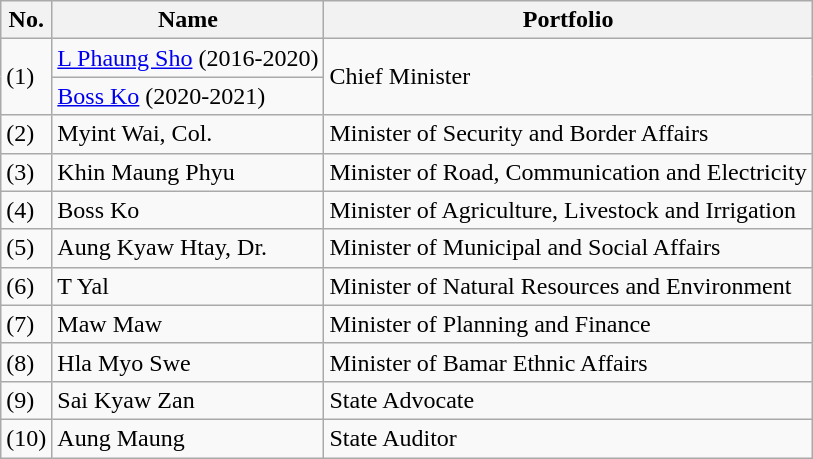<table class="wikitable">
<tr>
<th>No.</th>
<th>Name</th>
<th>Portfolio</th>
</tr>
<tr>
<td rowspan=2>(1)</td>
<td><a href='#'>L Phaung Sho</a> (2016-2020)</td>
<td rowspan=2>Chief Minister</td>
</tr>
<tr>
<td><a href='#'>Boss Ko</a> (2020-2021) </td>
</tr>
<tr>
<td>(2)</td>
<td>Myint Wai, Col.</td>
<td>Minister of Security and Border Affairs</td>
</tr>
<tr>
<td>(3)</td>
<td>Khin Maung Phyu</td>
<td>Minister of Road, Communication and Electricity</td>
</tr>
<tr>
<td>(4)</td>
<td>Boss Ko</td>
<td>Minister of Agriculture, Livestock and Irrigation</td>
</tr>
<tr>
<td>(5)</td>
<td>Aung Kyaw Htay, Dr.</td>
<td>Minister of Municipal and Social Affairs</td>
</tr>
<tr>
<td>(6)</td>
<td>T Yal</td>
<td>Minister of Natural Resources and Environment</td>
</tr>
<tr>
<td>(7)</td>
<td>Maw Maw</td>
<td>Minister of Planning and Finance</td>
</tr>
<tr>
<td>(8)</td>
<td>Hla Myo Swe</td>
<td>Minister of Bamar Ethnic Affairs</td>
</tr>
<tr>
<td>(9)</td>
<td>Sai Kyaw Zan</td>
<td>State Advocate</td>
</tr>
<tr>
<td>(10)</td>
<td>Aung Maung</td>
<td>State Auditor</td>
</tr>
</table>
